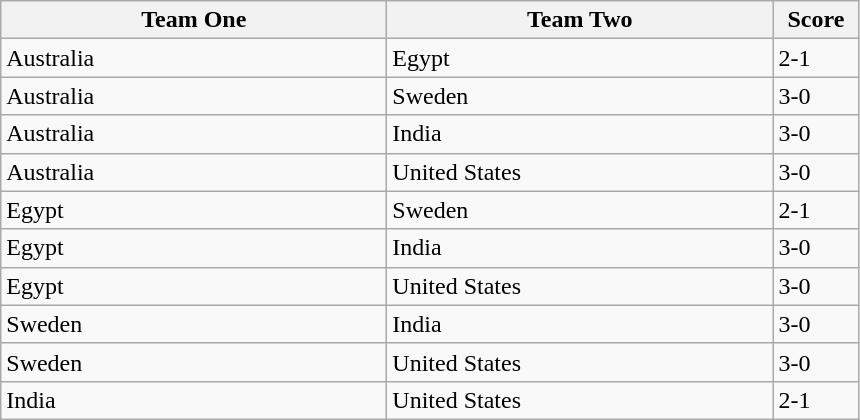<table class="wikitable">
<tr>
<th width=250>Team One</th>
<th width=250>Team Two</th>
<th width=50>Score</th>
</tr>
<tr>
<td> Australia</td>
<td> Egypt</td>
<td>2-1</td>
</tr>
<tr>
<td> Australia</td>
<td> Sweden</td>
<td>3-0</td>
</tr>
<tr>
<td> Australia</td>
<td> India</td>
<td>3-0</td>
</tr>
<tr>
<td> Australia</td>
<td> United States</td>
<td>3-0</td>
</tr>
<tr>
<td> Egypt</td>
<td> Sweden</td>
<td>2-1</td>
</tr>
<tr>
<td> Egypt</td>
<td> India</td>
<td>3-0</td>
</tr>
<tr>
<td> Egypt</td>
<td> United States</td>
<td>3-0</td>
</tr>
<tr>
<td> Sweden</td>
<td> India</td>
<td>3-0</td>
</tr>
<tr>
<td> Sweden</td>
<td> United States</td>
<td>3-0</td>
</tr>
<tr>
<td> India</td>
<td> United States</td>
<td>2-1</td>
</tr>
</table>
